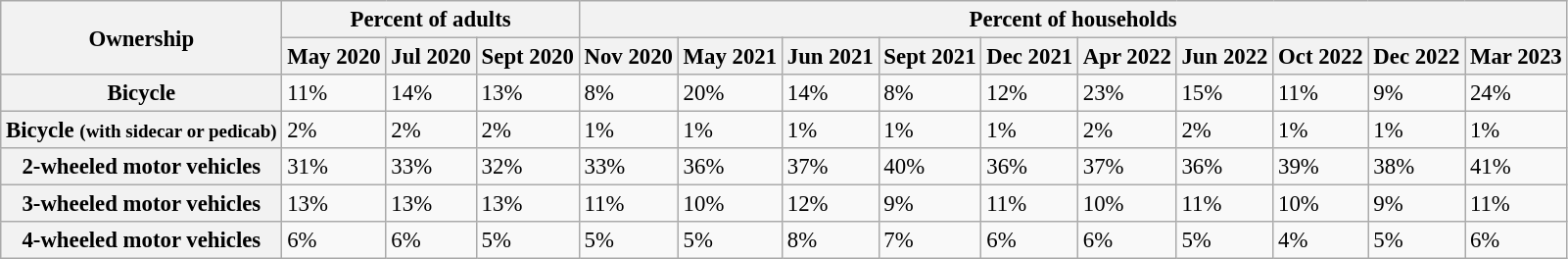<table class="wikitable sortable" style="font-size:95%;">
<tr>
<th rowspan="2" class="unsortable">Ownership</th>
<th colspan="3">Percent of adults</th>
<th colspan="10">Percent of households</th>
</tr>
<tr>
<th>May 2020</th>
<th>Jul 2020</th>
<th>Sept 2020</th>
<th>Nov 2020</th>
<th>May 2021</th>
<th>Jun 2021</th>
<th>Sept 2021</th>
<th>Dec 2021</th>
<th>Apr 2022</th>
<th>Jun 2022</th>
<th>Oct 2022</th>
<th>Dec 2022</th>
<th>Mar 2023</th>
</tr>
<tr>
<th>Bicycle</th>
<td>11%</td>
<td>14%</td>
<td>13%</td>
<td>8%</td>
<td>20%</td>
<td>14%</td>
<td>8%</td>
<td>12%</td>
<td>23%</td>
<td>15%</td>
<td>11%</td>
<td>9%</td>
<td>24%</td>
</tr>
<tr>
<th>Bicycle <small>(with sidecar or pedicab)</small></th>
<td>2%</td>
<td>2%</td>
<td>2%</td>
<td>1%</td>
<td>1%</td>
<td>1%</td>
<td>1%</td>
<td>1%</td>
<td>2%</td>
<td>2%</td>
<td>1%</td>
<td>1%</td>
<td>1%</td>
</tr>
<tr>
<th>2-wheeled motor vehicles</th>
<td>31%</td>
<td>33%</td>
<td>32%</td>
<td>33%</td>
<td>36%</td>
<td>37%</td>
<td>40%</td>
<td>36%</td>
<td>37%</td>
<td>36%</td>
<td>39%</td>
<td>38%</td>
<td>41%</td>
</tr>
<tr>
<th>3-wheeled motor vehicles</th>
<td>13%</td>
<td>13%</td>
<td>13%</td>
<td>11%</td>
<td>10%</td>
<td>12%</td>
<td>9%</td>
<td>11%</td>
<td>10%</td>
<td>11%</td>
<td>10%</td>
<td>9%</td>
<td>11%</td>
</tr>
<tr>
<th>4-wheeled motor vehicles</th>
<td>6%</td>
<td>6%</td>
<td>5%</td>
<td>5%</td>
<td>5%</td>
<td>8%</td>
<td>7%</td>
<td>6%</td>
<td>6%</td>
<td>5%</td>
<td>4%</td>
<td>5%</td>
<td>6%</td>
</tr>
</table>
